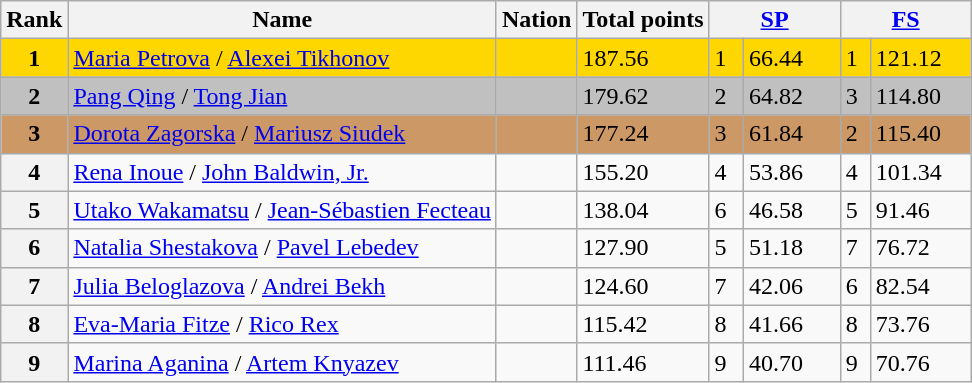<table class="wikitable">
<tr>
<th>Rank</th>
<th>Name</th>
<th>Nation</th>
<th>Total points</th>
<th colspan="2" width="80px"><a href='#'>SP</a></th>
<th colspan="2" width="80px"><a href='#'>FS</a></th>
</tr>
<tr bgcolor="gold">
<td align="center"><strong>1</strong></td>
<td><a href='#'>Maria Petrova</a> / <a href='#'>Alexei Tikhonov</a></td>
<td></td>
<td>187.56</td>
<td>1</td>
<td>66.44</td>
<td>1</td>
<td>121.12</td>
</tr>
<tr bgcolor="silver">
<td align="center"><strong>2</strong></td>
<td><a href='#'>Pang Qing</a> / <a href='#'>Tong Jian</a></td>
<td></td>
<td>179.62</td>
<td>2</td>
<td>64.82</td>
<td>3</td>
<td>114.80</td>
</tr>
<tr bgcolor="cc9966">
<td align="center"><strong>3</strong></td>
<td><a href='#'>Dorota Zagorska</a> / <a href='#'>Mariusz Siudek</a></td>
<td></td>
<td>177.24</td>
<td>3</td>
<td>61.84</td>
<td>2</td>
<td>115.40</td>
</tr>
<tr>
<th>4</th>
<td><a href='#'>Rena Inoue</a> / <a href='#'>John Baldwin, Jr.</a></td>
<td></td>
<td>155.20</td>
<td>4</td>
<td>53.86</td>
<td>4</td>
<td>101.34</td>
</tr>
<tr>
<th>5</th>
<td><a href='#'>Utako Wakamatsu</a> / <a href='#'>Jean-Sébastien Fecteau</a></td>
<td></td>
<td>138.04</td>
<td>6</td>
<td>46.58</td>
<td>5</td>
<td>91.46</td>
</tr>
<tr>
<th>6</th>
<td><a href='#'>Natalia Shestakova</a> / <a href='#'>Pavel Lebedev</a></td>
<td></td>
<td>127.90</td>
<td>5</td>
<td>51.18</td>
<td>7</td>
<td>76.72</td>
</tr>
<tr>
<th>7</th>
<td><a href='#'>Julia Beloglazova</a> / <a href='#'>Andrei Bekh</a></td>
<td></td>
<td>124.60</td>
<td>7</td>
<td>42.06</td>
<td>6</td>
<td>82.54</td>
</tr>
<tr>
<th>8</th>
<td><a href='#'>Eva-Maria Fitze</a> / <a href='#'>Rico Rex</a></td>
<td></td>
<td>115.42</td>
<td>8</td>
<td>41.66</td>
<td>8</td>
<td>73.76</td>
</tr>
<tr>
<th>9</th>
<td><a href='#'>Marina Aganina</a> / <a href='#'>Artem Knyazev</a></td>
<td></td>
<td>111.46</td>
<td>9</td>
<td>40.70</td>
<td>9</td>
<td>70.76</td>
</tr>
</table>
